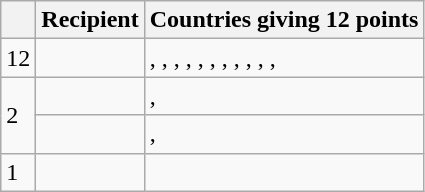<table class="wikitable plainrowheaders">
<tr>
<th scope="col"></th>
<th scope="col">Recipient</th>
<th scope="col">Countries giving 12 points</th>
</tr>
<tr>
<td>12</td>
<td></td>
<td>, , , , , , , , , , , </td>
</tr>
<tr>
<td rowspan="2">2</td>
<td></td>
<td>, </td>
</tr>
<tr>
<td></td>
<td>, </td>
</tr>
<tr>
<td>1</td>
<td></td>
<td></td>
</tr>
</table>
